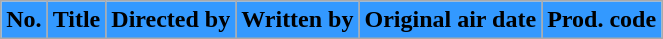<table class="wikitable plainrowheaders" style="background:#fff;">
<tr>
<th style="background:#39f;color:#000;">No.</th>
<th style="background:#39f;color:#000;">Title</th>
<th style="background:#39f;color:#000;">Directed by</th>
<th style="background:#39f;color:#000;">Written by</th>
<th style="background:#39f;color:#000;">Original air date</th>
<th style="background:#39f;color:#000;">Prod. code<br>


</th>
</tr>
</table>
